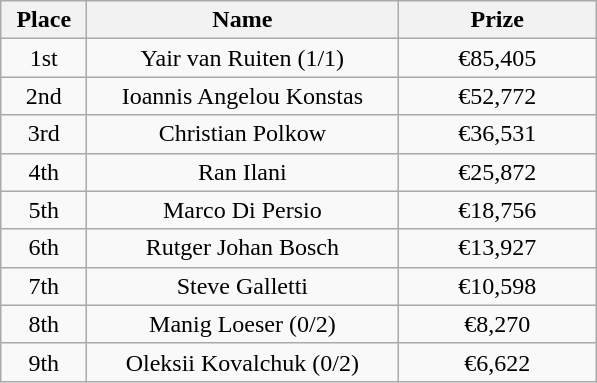<table class="wikitable">
<tr>
<th width="50">Place</th>
<th width="200">Name</th>
<th width="125">Prize</th>
</tr>
<tr>
<td align = "center">1st</td>
<td align = "center">Yair van Ruiten (1/1)</td>
<td align="center">€85,405</td>
</tr>
<tr>
<td align = "center">2nd</td>
<td align = "center">Ioannis Angelou Konstas</td>
<td align="center">€52,772</td>
</tr>
<tr>
<td align = "center">3rd</td>
<td align = "center">Christian Polkow</td>
<td align="center">€36,531</td>
</tr>
<tr>
<td align = "center">4th</td>
<td align = "center">Ran Ilani</td>
<td align="center">€25,872</td>
</tr>
<tr>
<td align = "center">5th</td>
<td align = "center">Marco Di Persio</td>
<td align="center">€18,756</td>
</tr>
<tr>
<td align = "center">6th</td>
<td align = "center">Rutger Johan Bosch</td>
<td align="center">€13,927</td>
</tr>
<tr>
<td align = "center">7th</td>
<td align = "center">Steve Galletti</td>
<td align="center">€10,598</td>
</tr>
<tr>
<td align = "center">8th</td>
<td align = "center">Manig Loeser (0/2)</td>
<td align="center">€8,270</td>
</tr>
<tr>
<td align = "center">9th</td>
<td align = "center">Oleksii Kovalchuk (0/2)</td>
<td align="center">€6,622</td>
</tr>
</table>
